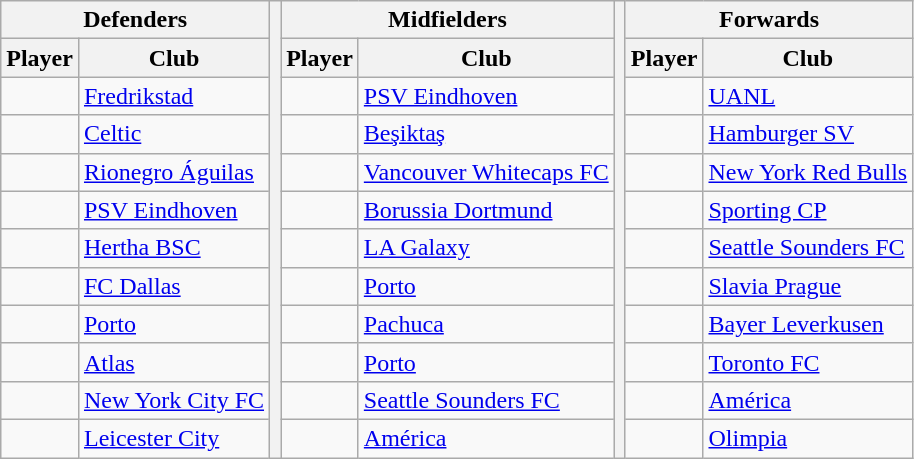<table class="wikitable">
<tr>
<th colspan="2">Defenders</th>
<th rowspan="12"></th>
<th colspan="2">Midfielders</th>
<th rowspan="12"></th>
<th colspan="2">Forwards</th>
</tr>
<tr>
<th>Player</th>
<th>Club</th>
<th>Player</th>
<th>Club</th>
<th>Player</th>
<th>Club</th>
</tr>
<tr>
<td></td>
<td> <a href='#'>Fredrikstad</a></td>
<td></td>
<td> <a href='#'>PSV Eindhoven</a></td>
<td></td>
<td> <a href='#'>UANL</a></td>
</tr>
<tr>
<td></td>
<td> <a href='#'>Celtic</a></td>
<td></td>
<td> <a href='#'>Beşiktaş</a></td>
<td></td>
<td> <a href='#'>Hamburger SV</a></td>
</tr>
<tr>
<td></td>
<td> <a href='#'>Rionegro Águilas</a></td>
<td></td>
<td> <a href='#'>Vancouver Whitecaps FC</a></td>
<td></td>
<td> <a href='#'>New York Red Bulls</a></td>
</tr>
<tr>
<td></td>
<td> <a href='#'>PSV Eindhoven</a></td>
<td></td>
<td> <a href='#'>Borussia Dortmund</a></td>
<td></td>
<td> <a href='#'>Sporting CP</a></td>
</tr>
<tr>
<td></td>
<td> <a href='#'>Hertha BSC</a></td>
<td></td>
<td> <a href='#'>LA Galaxy</a></td>
<td></td>
<td> <a href='#'>Seattle Sounders FC</a></td>
</tr>
<tr>
<td></td>
<td> <a href='#'>FC Dallas</a></td>
<td></td>
<td> <a href='#'>Porto</a></td>
<td></td>
<td> <a href='#'>Slavia Prague</a></td>
</tr>
<tr>
<td></td>
<td> <a href='#'>Porto</a></td>
<td></td>
<td> <a href='#'>Pachuca</a></td>
<td></td>
<td> <a href='#'>Bayer Leverkusen</a></td>
</tr>
<tr>
<td></td>
<td> <a href='#'>Atlas</a></td>
<td></td>
<td> <a href='#'>Porto</a></td>
<td></td>
<td> <a href='#'>Toronto FC</a></td>
</tr>
<tr>
<td></td>
<td> <a href='#'>New York City FC</a></td>
<td></td>
<td> <a href='#'>Seattle Sounders FC</a></td>
<td></td>
<td> <a href='#'>América</a></td>
</tr>
<tr>
<td></td>
<td> <a href='#'>Leicester City</a></td>
<td></td>
<td> <a href='#'>América</a></td>
<td></td>
<td> <a href='#'>Olimpia</a></td>
</tr>
</table>
